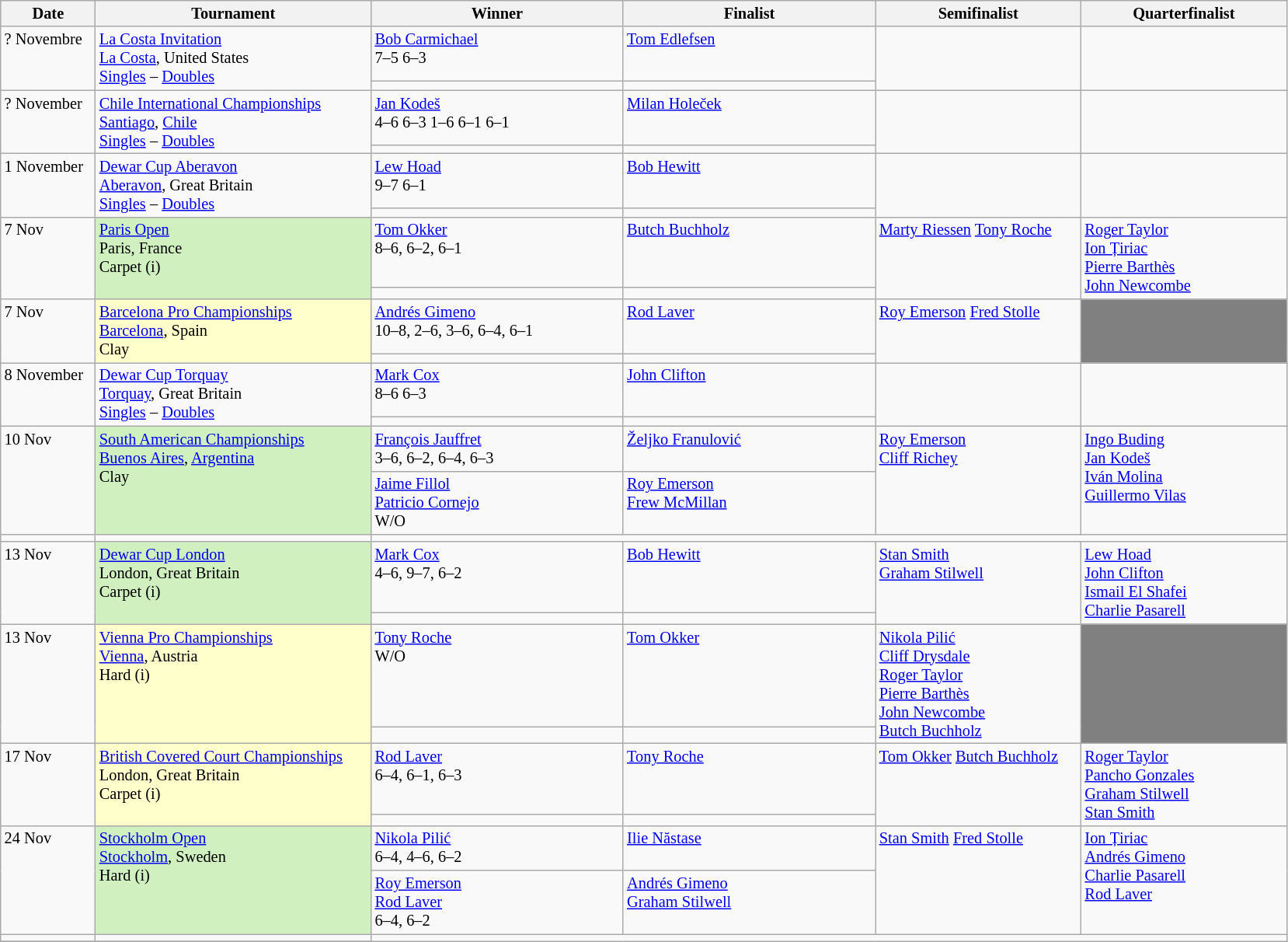<table class="wikitable" style="font-size:85%;">
<tr>
<th width="75">Date</th>
<th width="230">Tournament</th>
<th width="210">Winner</th>
<th width="210">Finalist</th>
<th width="170">Semifinalist</th>
<th width="170">Quarterfinalist</th>
</tr>
<tr valign=top>
<td rowspan=2>? Novembre</td>
<td rowspan=2><a href='#'>La Costa Invitation</a><br> <a href='#'>La Costa</a>, United States<br><a href='#'>Singles</a> – <a href='#'>Doubles</a></td>
<td> <a href='#'>Bob Carmichael</a><br>7–5 6–3</td>
<td> <a href='#'>Tom Edlefsen</a></td>
<td rowspan=2></td>
<td rowspan=2></td>
</tr>
<tr valign=top>
<td></td>
<td></td>
</tr>
<tr valign=top>
<td rowspan=2>? November</td>
<td rowspan=2><a href='#'>Chile International Championships</a><br><a href='#'>Santiago</a>, <a href='#'>Chile</a><br><a href='#'>Singles</a> – <a href='#'>Doubles</a></td>
<td> <a href='#'>Jan Kodeš</a><br>4–6 6–3 1–6 6–1 6–1</td>
<td> <a href='#'>Milan Holeček</a></td>
<td rowspan=2></td>
<td rowspan=2></td>
</tr>
<tr valign=top>
<td></td>
<td></td>
</tr>
<tr valign=top>
<td rowspan=2>1 November</td>
<td rowspan=2><a href='#'>Dewar Cup Aberavon</a><br><a href='#'>Aberavon</a>, Great Britain<br><a href='#'>Singles</a> – <a href='#'>Doubles</a></td>
<td> <a href='#'>Lew Hoad</a><br>9–7 6–1</td>
<td> <a href='#'>Bob Hewitt</a></td>
<td rowspan=2></td>
<td rowspan=2></td>
</tr>
<tr valign=top>
<td></td>
<td></td>
</tr>
<tr valign=top>
<td rowspan=2>7 Nov</td>
<td style="background:#d0f0c0;" rowspan=2><a href='#'>Paris Open</a><br> Paris, France<br> Carpet (i)</td>
<td> <a href='#'>Tom Okker</a><br>8–6, 6–2, 6–1</td>
<td> <a href='#'>Butch Buchholz</a></td>
<td rowspan=2> <a href='#'>Marty Riessen</a>  <a href='#'>Tony Roche</a></td>
<td rowspan=2> <a href='#'>Roger Taylor</a> <br>  <a href='#'>Ion Țiriac</a> <br>  <a href='#'>Pierre Barthès</a> <br>  <a href='#'>John Newcombe</a></td>
</tr>
<tr valign=top>
<td></td>
<td></td>
</tr>
<tr valign=top>
<td rowspan=2>7 Nov</td>
<td style="background:#ffc;" rowspan=2><a href='#'>Barcelona Pro Championships</a><br> <a href='#'>Barcelona</a>, Spain<br> Clay</td>
<td> <a href='#'>Andrés Gimeno</a><br>10–8, 2–6, 3–6, 6–4, 6–1</td>
<td> <a href='#'>Rod Laver</a></td>
<td rowspan=2>  <a href='#'>Roy Emerson</a>   <a href='#'>Fred Stolle</a></td>
<td style="background:grey" rowspan=2></td>
</tr>
<tr valign=top>
<td></td>
<td></td>
</tr>
<tr valign=top>
<td rowspan=2>8 November</td>
<td rowspan=2><a href='#'>Dewar Cup Torquay</a><br><a href='#'>Torquay</a>, Great Britain<br><a href='#'>Singles</a> – <a href='#'>Doubles</a></td>
<td> <a href='#'>Mark Cox</a><br>8–6 6–3</td>
<td> <a href='#'>John Clifton</a></td>
<td rowspan=2></td>
<td rowspan=2></td>
</tr>
<tr valign=top>
<td></td>
<td></td>
</tr>
<tr valign=top>
<td rowspan=2>10 Nov</td>
<td style="background:#d0f0c0;" rowspan=2><a href='#'>South American Championships</a><br> <a href='#'>Buenos Aires</a>, <a href='#'>Argentina</a><br>Clay</td>
<td> <a href='#'>François Jauffret</a><br>3–6, 6–2, 6–4, 6–3</td>
<td> <a href='#'>Željko Franulović</a></td>
<td rowspan=2> <a href='#'>Roy Emerson</a> <br>  <a href='#'>Cliff Richey</a></td>
<td rowspan=2> <a href='#'>Ingo Buding</a> <br>  <a href='#'>Jan Kodeš</a> <br>  <a href='#'>Iván Molina</a> <br>  <a href='#'>Guillermo Vilas</a></td>
</tr>
<tr valign=top>
<td> <a href='#'>Jaime Fillol</a><br> <a href='#'>Patricio Cornejo</a><br>W/O</td>
<td> <a href='#'>Roy Emerson</a><br> <a href='#'>Frew McMillan</a></td>
</tr>
<tr valign=top>
<td></td>
<td></td>
</tr>
<tr valign=top>
<td rowspan=2>13 Nov</td>
<td style="background:#d0f0c0;" rowspan=2><a href='#'>Dewar Cup London</a><br>London, Great Britain<br>Carpet (i)</td>
<td> <a href='#'>Mark Cox</a><br>4–6, 9–7, 6–2</td>
<td> <a href='#'>Bob Hewitt</a></td>
<td rowspan=2> <a href='#'>Stan Smith</a> <br>  <a href='#'>Graham Stilwell</a></td>
<td rowspan=2> <a href='#'>Lew Hoad</a> <br>  <a href='#'>John Clifton</a> <br>  <a href='#'>Ismail El Shafei</a> <br>  <a href='#'>Charlie Pasarell</a></td>
</tr>
<tr valign=top>
<td></td>
<td></td>
</tr>
<tr valign=top>
<td rowspan=2>13 Nov</td>
<td style="background:#ffc;" rowspan=2><a href='#'>Vienna Pro Championships</a><br> <a href='#'>Vienna</a>, Austria<br> Hard (i)</td>
<td> <a href='#'>Tony Roche</a><br>W/O</td>
<td> <a href='#'>Tom Okker</a></td>
<td rowspan=2>  <a href='#'>Nikola Pilić</a> <br>  <a href='#'>Cliff Drysdale</a> <br>  <a href='#'>Roger Taylor</a> <br>  <a href='#'>Pierre Barthès</a> <br>  <a href='#'>John Newcombe</a> <br>  <a href='#'>Butch Buchholz</a></td>
<td style="background:grey" rowspan=2></td>
</tr>
<tr valign=top>
<td></td>
<td></td>
</tr>
<tr valign=top>
<td rowspan=2>17 Nov</td>
<td style="background:#ffc;" rowspan=2><a href='#'>British Covered Court Championships</a><br>London, Great Britain<br>Carpet (i)</td>
<td> <a href='#'>Rod Laver</a><br>6–4, 6–1, 6–3</td>
<td> <a href='#'>Tony Roche</a></td>
<td rowspan=2>  <a href='#'>Tom Okker</a>  <a href='#'>Butch Buchholz</a></td>
<td rowspan=2> <a href='#'>Roger Taylor</a> <br>  <a href='#'>Pancho Gonzales</a> <br>  <a href='#'>Graham Stilwell</a> <br>  <a href='#'>Stan Smith</a></td>
</tr>
<tr valign=top>
<td></td>
<td></td>
</tr>
<tr valign=top>
<td rowspan=2>24 Nov</td>
<td style="background:#d0f0c0;" rowspan=2><a href='#'>Stockholm Open</a><br><a href='#'>Stockholm</a>, Sweden<br> Hard (i)</td>
<td> <a href='#'>Nikola Pilić</a><br>6–4, 4–6, 6–2</td>
<td> <a href='#'>Ilie Năstase</a></td>
<td rowspan=2> <a href='#'>Stan Smith</a>   <a href='#'>Fred Stolle</a></td>
<td rowspan=2> <a href='#'>Ion Țiriac</a> <br>  <a href='#'>Andrés Gimeno</a> <br>  <a href='#'>Charlie Pasarell</a> <br>  <a href='#'>Rod Laver</a></td>
</tr>
<tr valign=top>
<td> <a href='#'>Roy Emerson</a><br> <a href='#'>Rod Laver</a><br>6–4, 6–2</td>
<td> <a href='#'>Andrés Gimeno</a><br> <a href='#'>Graham Stilwell</a></td>
</tr>
<tr valign=top>
<td></td>
<td></td>
</tr>
<tr valign=top>
</tr>
</table>
